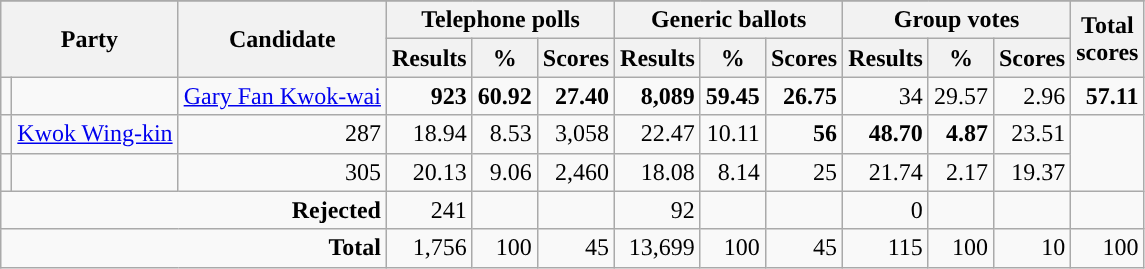<table class="wikitable" style="text-align:right">
<tr>
</tr>
<tr>
<th colspan=2 rowspan=2>Party</th>
<th rowspan=2>Candidate</th>
<th colspan=3>Telephone polls</th>
<th colspan=3>Generic ballots</th>
<th colspan=3>Group votes</th>
<th rowspan=2>Total<br>scores</th>
</tr>
<tr>
<th>Results</th>
<th>%</th>
<th>Scores</th>
<th>Results</th>
<th>%</th>
<th>Scores</th>
<th>Results</th>
<th>%</th>
<th>Scores</th>
</tr>
<tr>
<td></td>
<td align=left></td>
<td align=left><a href='#'>Gary Fan Kwok-wai</a></td>
<td><strong>923</strong></td>
<td><strong>60.92</strong></td>
<td><strong>27.40</strong></td>
<td><strong>8,089</strong></td>
<td><strong>59.45</strong></td>
<td><strong>26.75</strong></td>
<td>34</td>
<td>29.57</td>
<td>2.96</td>
<td><strong>57.11</strong></td>
</tr>
<tr>
<td></td>
<td align=left><a href='#'>Kwok Wing-kin</a></td>
<td>287</td>
<td>18.94</td>
<td>8.53</td>
<td>3,058</td>
<td>22.47</td>
<td>10.11</td>
<td><strong>56</strong></td>
<td><strong>48.70</strong></td>
<td><strong>4.87</strong></td>
<td>23.51</td>
</tr>
<tr>
<td></td>
<td align=left></td>
<td>305</td>
<td>20.13</td>
<td>9.06</td>
<td>2,460</td>
<td>18.08</td>
<td>8.14</td>
<td>25</td>
<td>21.74</td>
<td>2.17</td>
<td>19.37</td>
</tr>
<tr>
<td colspan=3><strong>Rejected</strong></td>
<td>241</td>
<td></td>
<td></td>
<td>92</td>
<td></td>
<td></td>
<td>0</td>
<td></td>
<td></td>
<td></td>
</tr>
<tr>
<td colspan=3><strong>Total</strong></td>
<td>1,756</td>
<td>100</td>
<td>45</td>
<td>13,699</td>
<td>100</td>
<td>45</td>
<td>115</td>
<td>100</td>
<td>10</td>
<td>100</td>
</tr>
</table>
